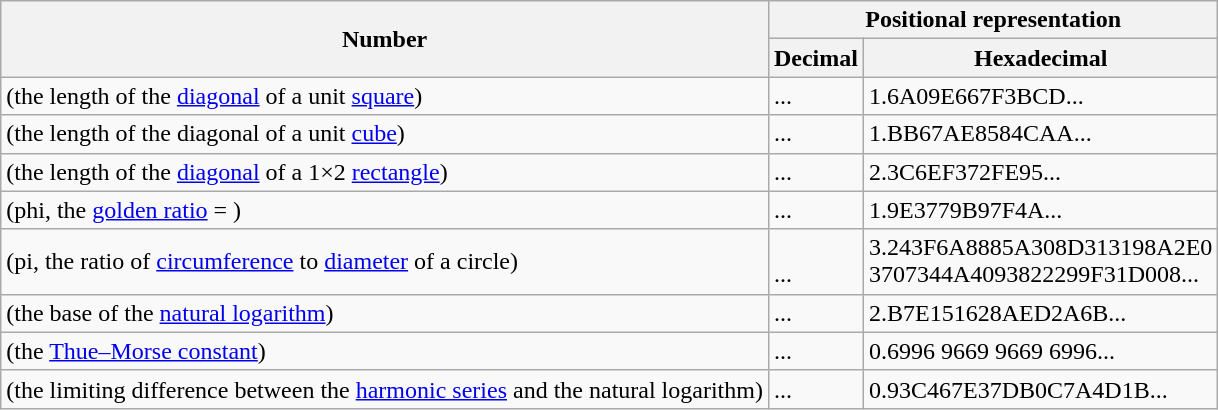<table class="wikitable">
<tr>
<th rowspan=2>Number</th>
<th colspan=2>Positional representation</th>
</tr>
<tr>
<th>Decimal</th>
<th>Hexadecimal</th>
</tr>
<tr>
<td><a href='#'></a> (the length of the <a href='#'>diagonal</a> of a unit <a href='#'>square</a>)</td>
<td>...</td>
<td>1.6A09E667F3BCD...</td>
</tr>
<tr>
<td><a href='#'></a> (the length of the diagonal of a unit <a href='#'>cube</a>)</td>
<td>...</td>
<td>1.BB67AE8584CAA...</td>
</tr>
<tr>
<td><a href='#'></a> (the length of the <a href='#'>diagonal</a> of a 1×2 <a href='#'>rectangle</a>)</td>
<td>...</td>
<td>2.3C6EF372FE95...</td>
</tr>
<tr>
<td> (phi, the <a href='#'>golden ratio</a> = )</td>
<td>...</td>
<td>1.9E3779B97F4A...</td>
</tr>
<tr>
<td> (pi, the ratio of <a href='#'>circumference</a> to <a href='#'>diameter</a> of a circle)</td>
<td><br>...</td>
<td>3.243F6A8885A308D313198A2E0<br>3707344A4093822299F31D008...</td>
</tr>
<tr>
<td> (the base of the <a href='#'>natural logarithm</a>)</td>
<td>...</td>
<td>2.B7E151628AED2A6B...</td>
</tr>
<tr>
<td> (the <a href='#'>Thue–Morse constant</a>)</td>
<td>...</td>
<td>0.6996 9669 9669 6996...</td>
</tr>
<tr>
<td> (the limiting difference between the <a href='#'>harmonic series</a> and the natural logarithm)</td>
<td>...</td>
<td>0.93C467E37DB0C7A4D1B...</td>
</tr>
</table>
